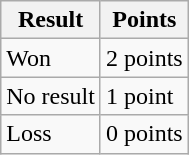<table class="wikitable">
<tr>
<th>Result</th>
<th>Points</th>
</tr>
<tr>
<td>Won</td>
<td>2 points</td>
</tr>
<tr>
<td>No result</td>
<td>1 point</td>
</tr>
<tr>
<td>Loss</td>
<td>0 points</td>
</tr>
</table>
